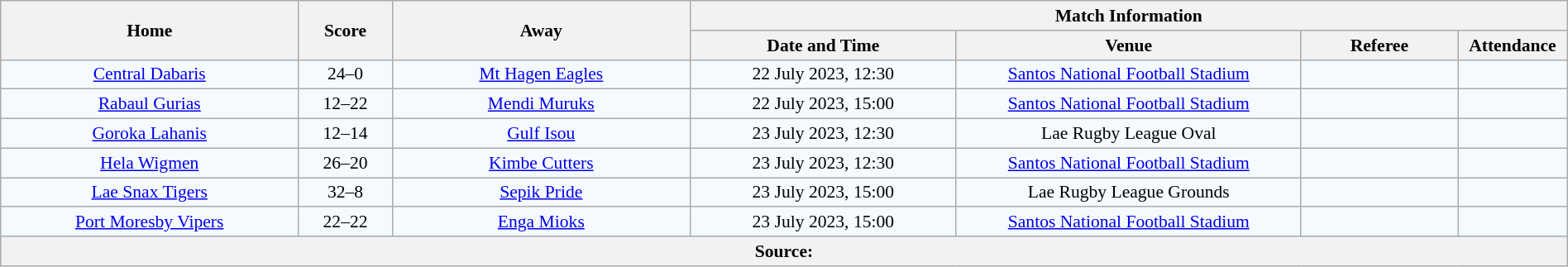<table class="wikitable" width="100%" style="border-collapse:collapse; font-size:90%; text-align:center;">
<tr>
<th rowspan="2" width="19%">Home</th>
<th rowspan="2" width="6%">Score</th>
<th rowspan="2" width="19%">Away</th>
<th colspan="4">Match Information</th>
</tr>
<tr bgcolor="#CCCCCC">
<th width="17%">Date and Time</th>
<th width="22%">Venue</th>
<th width="10%">Referee</th>
<th width="7%">Attendance</th>
</tr>
<tr bgcolor="#F5FAFF">
<td><a href='#'>Central Dabaris</a></td>
<td>24–0</td>
<td><a href='#'>Mt Hagen Eagles</a></td>
<td>22 July 2023, 12:30</td>
<td><a href='#'>Santos National Football Stadium</a></td>
<td></td>
<td></td>
</tr>
<tr bgcolor="#F5FAFF">
<td><a href='#'>Rabaul Gurias</a></td>
<td>12–22</td>
<td><a href='#'>Mendi Muruks</a></td>
<td>22 July 2023, 15:00</td>
<td><a href='#'>Santos National Football Stadium</a></td>
<td></td>
<td></td>
</tr>
<tr bgcolor="#F5FAFF">
<td><a href='#'>Goroka Lahanis</a></td>
<td>12–14</td>
<td><a href='#'>Gulf Isou</a></td>
<td>23 July 2023, 12:30</td>
<td>Lae Rugby League Oval</td>
<td></td>
<td></td>
</tr>
<tr bgcolor="#F5FAFF">
<td><a href='#'>Hela Wigmen</a></td>
<td>26–20</td>
<td> <a href='#'>Kimbe Cutters</a></td>
<td>23 July 2023, 12:30</td>
<td><a href='#'>Santos National Football Stadium</a></td>
<td></td>
<td></td>
</tr>
<tr bgcolor="#F5FAFF">
<td> <a href='#'>Lae Snax Tigers</a></td>
<td>32–8</td>
<td><a href='#'>Sepik Pride</a></td>
<td>23 July 2023, 15:00</td>
<td>Lae Rugby League Grounds</td>
<td></td>
<td></td>
</tr>
<tr bgcolor="#F5FAFF">
<td> <a href='#'>Port Moresby Vipers</a></td>
<td>22–22</td>
<td><a href='#'>Enga Mioks</a></td>
<td>23 July 2023, 15:00</td>
<td><a href='#'>Santos National Football Stadium</a></td>
<td></td>
<td></td>
</tr>
<tr bgcolor="#C1D8FF">
<th colspan="7">Source:</th>
</tr>
</table>
